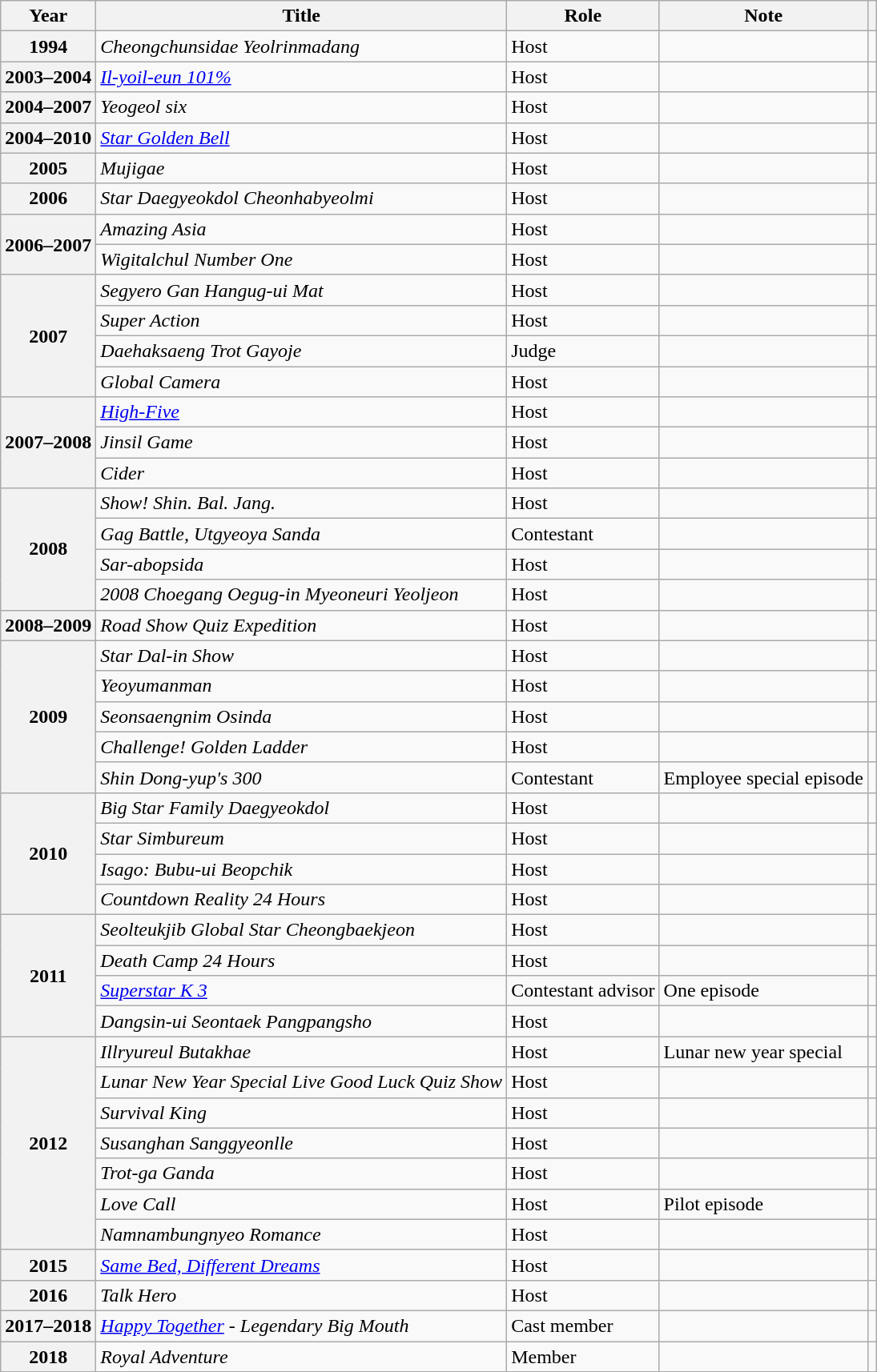<table class="wikitable sortable plainrowheaders">
<tr>
<th scope="col">Year</th>
<th scope="col">Title</th>
<th scope="col">Role</th>
<th scope="col" class="unsortable">Note</th>
<th scope="col" class="unsortable"></th>
</tr>
<tr>
<th scope="row">1994</th>
<td><em>Cheongchunsidae Yeolrinmadang</em></td>
<td>Host</td>
<td></td>
<td style="text-align:center"></td>
</tr>
<tr>
<th scope="row">2003–2004</th>
<td><em><a href='#'>Il-yoil-eun 101%</a></em></td>
<td>Host</td>
<td></td>
<td style="text-align:center"></td>
</tr>
<tr>
<th scope="row">2004–2007</th>
<td><em>Yeogeol six</em></td>
<td>Host</td>
<td></td>
<td style="text-align:center"></td>
</tr>
<tr>
<th scope="row">2004–2010</th>
<td><em><a href='#'>Star Golden Bell</a></em></td>
<td>Host</td>
<td></td>
<td style="text-align:center"></td>
</tr>
<tr>
<th scope="row">2005</th>
<td><em>Mujigae</em></td>
<td>Host</td>
<td></td>
<td style="text-align:center"></td>
</tr>
<tr>
<th scope="row">2006</th>
<td><em>Star Daegyeokdol Cheonhabyeolmi</em></td>
<td>Host</td>
<td></td>
<td style="text-align:center"></td>
</tr>
<tr>
<th scope="row" rowspan="2">2006–2007</th>
<td><em>Amazing Asia</em></td>
<td>Host</td>
<td></td>
<td style="text-align:center"></td>
</tr>
<tr>
<td><em>Wigitalchul Number One</em></td>
<td>Host</td>
<td></td>
<td style="text-align:center"></td>
</tr>
<tr>
<th scope="row" rowspan="4">2007</th>
<td><em>Segyero Gan Hangug-ui Mat</em></td>
<td>Host</td>
<td></td>
<td style="text-align:center"></td>
</tr>
<tr>
<td><em>Super Action</em></td>
<td>Host</td>
<td></td>
<td style="text-align:center"></td>
</tr>
<tr>
<td><em>Daehaksaeng Trot Gayoje</em></td>
<td>Judge</td>
<td></td>
<td style="text-align:center"></td>
</tr>
<tr>
<td><em>Global Camera</em></td>
<td>Host</td>
<td></td>
<td style="text-align:center"></td>
</tr>
<tr>
<th scope="row" rowspan="3">2007–2008</th>
<td><em><a href='#'>High-Five</a></em></td>
<td>Host</td>
<td></td>
<td style="text-align:center"></td>
</tr>
<tr>
<td><em>Jinsil Game</em></td>
<td>Host</td>
<td></td>
<td style="text-align:center"></td>
</tr>
<tr>
<td><em>Cider</em></td>
<td>Host</td>
<td></td>
<td style="text-align:center"></td>
</tr>
<tr>
<th scope="row" rowspan="4">2008</th>
<td><em>Show! Shin. Bal. Jang.</em></td>
<td>Host</td>
<td></td>
<td style="text-align:center"></td>
</tr>
<tr>
<td><em>Gag Battle, Utgyeoya Sanda</em></td>
<td>Contestant</td>
<td></td>
<td style="text-align:center"></td>
</tr>
<tr>
<td><em>Sar-abopsida</em></td>
<td>Host</td>
<td></td>
<td style="text-align:center"></td>
</tr>
<tr>
<td><em>2008 Choegang Oegug-in Myeoneuri Yeoljeon</em></td>
<td>Host</td>
<td></td>
<td style="text-align:center"></td>
</tr>
<tr>
<th scope="row">2008–2009</th>
<td><em>Road Show Quiz Expedition</em></td>
<td>Host</td>
<td></td>
<td style="text-align:center"></td>
</tr>
<tr>
<th scope="row" rowspan="5">2009</th>
<td><em>Star Dal-in Show</em></td>
<td>Host</td>
<td></td>
<td style="text-align:center"></td>
</tr>
<tr>
<td><em>Yeoyumanman</em></td>
<td>Host</td>
<td></td>
<td style="text-align:center"></td>
</tr>
<tr>
<td><em>Seonsaengnim Osinda</em></td>
<td>Host</td>
<td></td>
<td style="text-align:center"></td>
</tr>
<tr>
<td><em>Challenge! Golden Ladder</em></td>
<td>Host</td>
<td></td>
<td style="text-align:center"></td>
</tr>
<tr>
<td><em>Shin Dong-yup's 300</em></td>
<td>Contestant</td>
<td>Employee special episode</td>
<td style="text-align:center"></td>
</tr>
<tr>
<th scope="row" rowspan="4">2010</th>
<td><em>Big Star Family Daegyeokdol</em></td>
<td>Host</td>
<td></td>
<td style="text-align:center"></td>
</tr>
<tr>
<td><em>Star Simbureum</em></td>
<td>Host</td>
<td></td>
<td style="text-align:center"></td>
</tr>
<tr>
<td><em>Isago: Bubu-ui Beopchik</em></td>
<td>Host</td>
<td></td>
<td style="text-align:center"></td>
</tr>
<tr>
<td><em>Countdown Reality 24 Hours</em></td>
<td>Host</td>
<td></td>
<td style="text-align:center"></td>
</tr>
<tr>
<th scope="row" rowspan="4">2011</th>
<td><em>Seolteukjib Global Star Cheongbaekjeon</em></td>
<td>Host</td>
<td></td>
<td style="text-align:center"></td>
</tr>
<tr>
<td><em>Death Camp 24 Hours</em></td>
<td>Host</td>
<td></td>
<td style="text-align:center"></td>
</tr>
<tr>
<td><em><a href='#'>Superstar K 3</a></em></td>
<td>Contestant advisor</td>
<td>One episode</td>
<td style="text-align:center"></td>
</tr>
<tr>
<td><em>Dangsin-ui Seontaek Pangpangsho</em></td>
<td>Host</td>
<td></td>
<td style="text-align:center"></td>
</tr>
<tr>
<th scope="row" rowspan="7">2012</th>
<td><em>Illryureul Butakhae</em></td>
<td>Host</td>
<td>Lunar new year special</td>
<td style="text-align:center"></td>
</tr>
<tr>
<td><em>Lunar New Year Special Live Good Luck Quiz Show</em></td>
<td>Host</td>
<td></td>
<td style="text-align:center"></td>
</tr>
<tr>
<td><em>Survival King</em></td>
<td>Host</td>
<td></td>
<td style="text-align:center"></td>
</tr>
<tr>
<td><em>Susanghan Sanggyeonlle</em></td>
<td>Host</td>
<td></td>
<td style="text-align:center"></td>
</tr>
<tr>
<td><em>Trot-ga Ganda</em></td>
<td>Host</td>
<td></td>
<td style="text-align:center"></td>
</tr>
<tr>
<td><em>Love Call</em></td>
<td>Host</td>
<td>Pilot episode</td>
<td style="text-align:center"></td>
</tr>
<tr>
<td><em>Namnambungnyeo Romance</em></td>
<td>Host</td>
<td></td>
<td style="text-align:center"></td>
</tr>
<tr>
<th scope="row">2015</th>
<td><em><a href='#'>Same Bed, Different Dreams</a></em></td>
<td>Host</td>
<td></td>
<td style="text-align:center"></td>
</tr>
<tr>
<th scope="row">2016</th>
<td><em>Talk Hero</em></td>
<td>Host</td>
<td></td>
<td style="text-align:center"></td>
</tr>
<tr>
<th scope="row">2017–2018</th>
<td><em><a href='#'>Happy Together</a> - Legendary Big Mouth</em></td>
<td>Cast member</td>
<td></td>
<td style="text-align:center"></td>
</tr>
<tr>
<th scope="row">2018</th>
<td><em>Royal Adventure</em></td>
<td>Member</td>
<td></td>
<td style="text-align:center"></td>
</tr>
<tr>
</tr>
</table>
